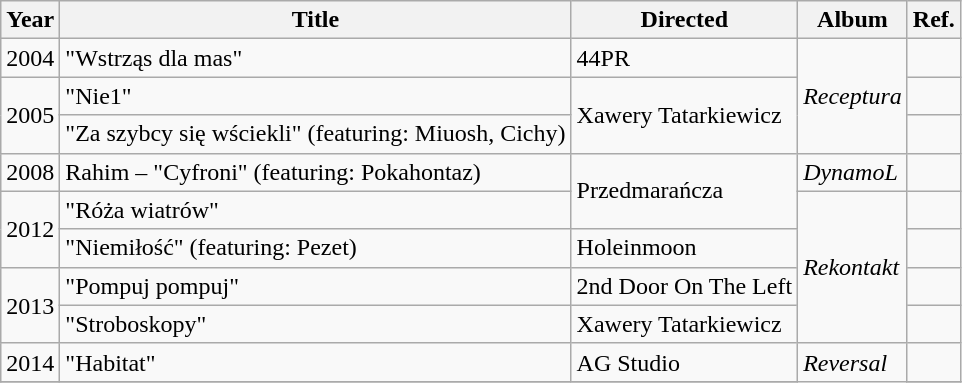<table class="wikitable" border="1">
<tr>
<th>Year</th>
<th>Title</th>
<th>Directed</th>
<th>Album</th>
<th>Ref.</th>
</tr>
<tr>
<td>2004</td>
<td>"Wstrząs dla mas"</td>
<td>44PR</td>
<td rowspan=3><em>Receptura</em></td>
<td></td>
</tr>
<tr>
<td rowspan=2>2005</td>
<td>"Nie1"</td>
<td rowspan=2>Xawery Tatarkiewicz</td>
<td></td>
</tr>
<tr>
<td>"Za szybcy się wściekli" (featuring: Miuosh, Cichy)</td>
<td></td>
</tr>
<tr>
<td>2008</td>
<td>Rahim – "Cyfroni" (featuring: Pokahontaz)</td>
<td rowspan=2>Przedmarańcza</td>
<td><em>DynamoL</em></td>
<td></td>
</tr>
<tr>
<td rowspan=2>2012</td>
<td>"Róża wiatrów"</td>
<td rowspan=4><em>Rekontakt</em></td>
<td></td>
</tr>
<tr>
<td>"Niemiłość" (featuring: Pezet)</td>
<td>Holeinmoon</td>
<td></td>
</tr>
<tr>
<td rowspan=2>2013</td>
<td>"Pompuj pompuj"</td>
<td>2nd Door On The Left</td>
<td></td>
</tr>
<tr>
<td>"Stroboskopy"</td>
<td>Xawery Tatarkiewicz</td>
<td></td>
</tr>
<tr>
<td>2014</td>
<td>"Habitat"</td>
<td>AG Studio</td>
<td rowspan=5><em>Reversal</em></td>
<td></td>
</tr>
<tr>
</tr>
</table>
